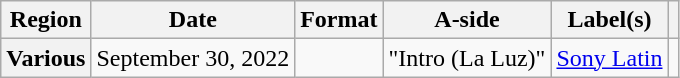<table class="wikitable plainrowheaders">
<tr>
<th scope="col">Region</th>
<th scope="col">Date</th>
<th scope="col">Format</th>
<th scope="col">A-side</th>
<th scope="col">Label(s)</th>
<th scope="col"></th>
</tr>
<tr>
<th scope="row">Various</th>
<td>September 30, 2022</td>
<td></td>
<td>"Intro (La Luz)"</td>
<td rowspan="1"><a href='#'>Sony Latin</a></td>
<td align="center"></td>
</tr>
</table>
